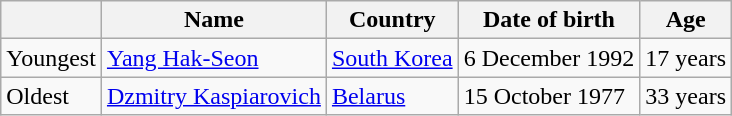<table class="wikitable">
<tr>
<th></th>
<th>Name</th>
<th>Country</th>
<th>Date of birth</th>
<th>Age</th>
</tr>
<tr>
<td>Youngest</td>
<td><a href='#'>Yang Hak-Seon</a></td>
<td><a href='#'>South Korea</a> </td>
<td>6 December 1992</td>
<td>17 years</td>
</tr>
<tr>
<td>Oldest</td>
<td><a href='#'>Dzmitry Kaspiarovich</a></td>
<td><a href='#'>Belarus</a> </td>
<td>15 October 1977</td>
<td>33 years</td>
</tr>
</table>
